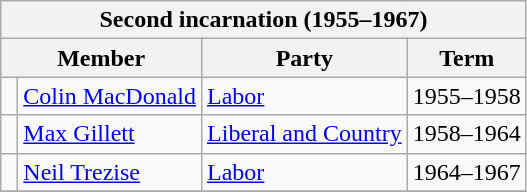<table class="wikitable">
<tr>
<th colspan="4">Second incarnation (1955–1967)</th>
</tr>
<tr>
<th colspan="2">Member</th>
<th>Party</th>
<th>Term</th>
</tr>
<tr>
<td> </td>
<td><a href='#'>Colin MacDonald</a></td>
<td><a href='#'>Labor</a></td>
<td>1955–1958</td>
</tr>
<tr>
<td> </td>
<td><a href='#'>Max Gillett</a></td>
<td><a href='#'>Liberal and Country</a></td>
<td>1958–1964</td>
</tr>
<tr>
<td> </td>
<td><a href='#'>Neil Trezise</a></td>
<td><a href='#'>Labor</a></td>
<td>1964–1967</td>
</tr>
<tr>
</tr>
</table>
